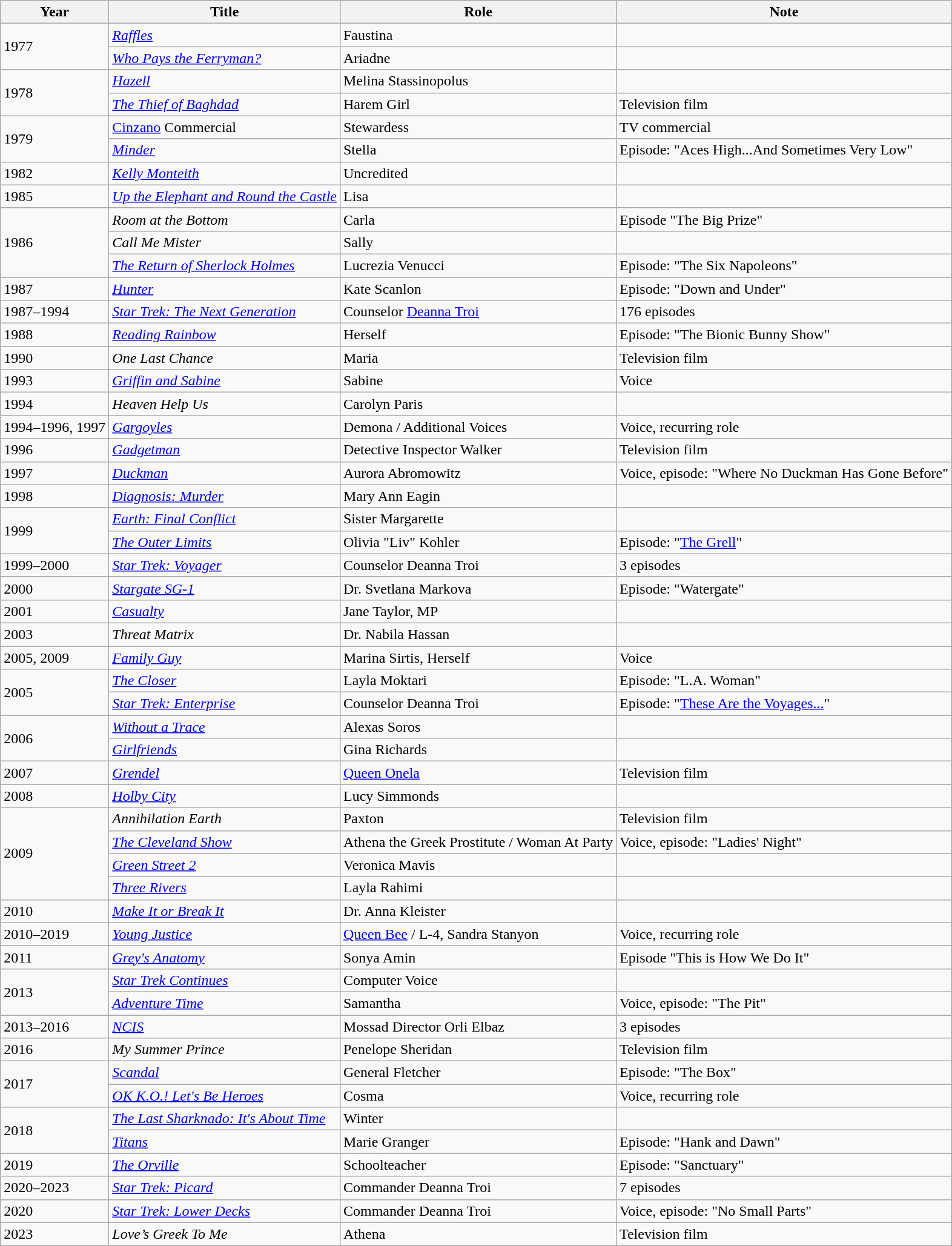<table class="wikitable">
<tr>
<th>Year</th>
<th>Title</th>
<th>Role</th>
<th>Note</th>
</tr>
<tr>
<td rowspan="2">1977</td>
<td><em><a href='#'>Raffles</a></em></td>
<td>Faustina</td>
<td></td>
</tr>
<tr>
<td><em><a href='#'>Who Pays the Ferryman?</a></em></td>
<td>Ariadne</td>
<td></td>
</tr>
<tr>
<td rowspan="2">1978</td>
<td><em><a href='#'>Hazell</a></em></td>
<td>Melina Stassinopolus</td>
<td></td>
</tr>
<tr>
<td><em><a href='#'>The Thief of Baghdad</a></em></td>
<td>Harem Girl</td>
<td>Television film</td>
</tr>
<tr>
<td rowspan="2">1979</td>
<td><a href='#'>Cinzano</a> Commercial</td>
<td>Stewardess</td>
<td>TV commercial</td>
</tr>
<tr>
<td><em><a href='#'>Minder</a></em></td>
<td>Stella</td>
<td>Episode: "Aces High...And Sometimes Very Low"</td>
</tr>
<tr>
<td>1982</td>
<td><em><a href='#'>Kelly Monteith</a></em></td>
<td>Uncredited</td>
<td></td>
</tr>
<tr>
<td>1985</td>
<td><em><a href='#'>Up the Elephant and Round the Castle</a></em></td>
<td>Lisa</td>
<td></td>
</tr>
<tr>
<td rowspan="3">1986</td>
<td><em>Room at the Bottom</em></td>
<td>Carla</td>
<td>Episode "The Big Prize"</td>
</tr>
<tr>
<td><em>Call Me Mister</em></td>
<td>Sally</td>
<td></td>
</tr>
<tr>
<td><em><a href='#'>The Return of Sherlock Holmes</a></em></td>
<td>Lucrezia Venucci</td>
<td>Episode:  "The Six Napoleons"</td>
</tr>
<tr>
<td>1987</td>
<td><em><a href='#'>Hunter</a></em></td>
<td>Kate Scanlon</td>
<td>Episode: "Down and Under"</td>
</tr>
<tr>
<td>1987–1994</td>
<td><em><a href='#'>Star Trek: The Next Generation</a></em></td>
<td>Counselor <a href='#'>Deanna Troi</a></td>
<td>176 episodes</td>
</tr>
<tr>
<td>1988</td>
<td><em><a href='#'>Reading Rainbow</a></em></td>
<td>Herself</td>
<td>Episode:  "The Bionic Bunny Show"</td>
</tr>
<tr>
<td>1990</td>
<td><em>One Last Chance</em></td>
<td>Maria</td>
<td>Television film</td>
</tr>
<tr>
<td>1993</td>
<td><em><a href='#'>Griffin and Sabine</a></em></td>
<td>Sabine</td>
<td>Voice</td>
</tr>
<tr>
<td>1994</td>
<td><em>Heaven Help Us</em></td>
<td>Carolyn Paris</td>
<td></td>
</tr>
<tr>
<td>1994–1996, 1997</td>
<td><em><a href='#'>Gargoyles</a></em></td>
<td>Demona / Additional Voices</td>
<td>Voice, recurring role</td>
</tr>
<tr>
<td>1996</td>
<td><em><a href='#'>Gadgetman</a></em></td>
<td>Detective Inspector Walker</td>
<td>Television film</td>
</tr>
<tr>
<td>1997</td>
<td><em><a href='#'>Duckman</a></em></td>
<td>Aurora Abromowitz</td>
<td>Voice, episode: "Where No Duckman Has Gone Before"</td>
</tr>
<tr>
<td>1998</td>
<td><em><a href='#'>Diagnosis: Murder</a></em></td>
<td>Mary Ann Eagin</td>
<td></td>
</tr>
<tr>
<td rowspan="2">1999</td>
<td><em><a href='#'>Earth: Final Conflict</a></em></td>
<td>Sister Margarette</td>
<td></td>
</tr>
<tr>
<td><em><a href='#'>The Outer Limits</a></em></td>
<td>Olivia "Liv"  Kohler</td>
<td>Episode: "<a href='#'>The Grell</a>"</td>
</tr>
<tr>
<td>1999–2000</td>
<td><em><a href='#'>Star Trek: Voyager</a></em></td>
<td>Counselor Deanna Troi</td>
<td>3 episodes</td>
</tr>
<tr>
<td>2000</td>
<td><em><a href='#'>Stargate SG-1</a></em></td>
<td>Dr. Svetlana Markova</td>
<td>Episode: "Watergate"</td>
</tr>
<tr>
<td>2001</td>
<td><em><a href='#'>Casualty</a></em></td>
<td>Jane Taylor, MP</td>
<td></td>
</tr>
<tr>
<td>2003</td>
<td><em>Threat Matrix</em></td>
<td>Dr. Nabila Hassan</td>
<td></td>
</tr>
<tr>
<td>2005, 2009</td>
<td><em><a href='#'>Family Guy</a></em></td>
<td>Marina Sirtis, Herself</td>
<td>Voice</td>
</tr>
<tr>
<td rowspan="2">2005</td>
<td><em><a href='#'>The Closer</a></em></td>
<td>Layla Moktari</td>
<td>Episode:  "L.A. Woman"</td>
</tr>
<tr>
<td><em><a href='#'>Star Trek: Enterprise</a></em></td>
<td>Counselor Deanna Troi</td>
<td>Episode: "<a href='#'>These Are the Voyages...</a>"</td>
</tr>
<tr>
<td rowspan="2">2006</td>
<td><em><a href='#'>Without a Trace</a></em></td>
<td>Alexas Soros</td>
<td></td>
</tr>
<tr>
<td><em><a href='#'>Girlfriends</a></em></td>
<td>Gina Richards</td>
<td></td>
</tr>
<tr>
<td>2007</td>
<td><em><a href='#'>Grendel</a></em></td>
<td><a href='#'>Queen Onela</a></td>
<td>Television film</td>
</tr>
<tr>
<td>2008</td>
<td><em><a href='#'>Holby City</a></em></td>
<td>Lucy Simmonds</td>
<td></td>
</tr>
<tr>
<td rowspan="4">2009</td>
<td><em>Annihilation Earth</em></td>
<td>Paxton</td>
<td>Television film</td>
</tr>
<tr>
<td><em><a href='#'>The Cleveland Show</a></em></td>
<td>Athena the Greek Prostitute / Woman At Party</td>
<td>Voice, episode: "Ladies' Night"</td>
</tr>
<tr>
<td><em><a href='#'>Green Street 2</a></em></td>
<td>Veronica Mavis</td>
<td></td>
</tr>
<tr>
<td><em><a href='#'>Three Rivers</a></em></td>
<td>Layla Rahimi</td>
<td></td>
</tr>
<tr>
<td>2010</td>
<td><em><a href='#'>Make It or Break It</a></em></td>
<td>Dr. Anna Kleister</td>
<td></td>
</tr>
<tr>
<td>2010–2019</td>
<td><em><a href='#'>Young Justice</a></em></td>
<td><a href='#'>Queen Bee</a> / L-4, Sandra Stanyon</td>
<td>Voice, recurring role</td>
</tr>
<tr>
<td>2011</td>
<td><em><a href='#'>Grey's Anatomy</a></em></td>
<td>Sonya Amin</td>
<td>Episode "This is How We Do It"</td>
</tr>
<tr>
<td rowspan="2">2013</td>
<td><em><a href='#'>Star Trek Continues</a></em></td>
<td>Computer Voice</td>
<td></td>
</tr>
<tr>
<td><em><a href='#'>Adventure Time</a></em></td>
<td>Samantha</td>
<td>Voice, episode: "The Pit"</td>
</tr>
<tr>
<td>2013–2016</td>
<td><em><a href='#'>NCIS</a></em></td>
<td>Mossad Director Orli Elbaz</td>
<td>3 episodes</td>
</tr>
<tr>
<td>2016</td>
<td><em>My Summer Prince</em></td>
<td>Penelope Sheridan</td>
<td>Television film</td>
</tr>
<tr>
<td rowspan="2">2017</td>
<td><em><a href='#'>Scandal</a></em></td>
<td>General Fletcher</td>
<td>Episode: "The Box"</td>
</tr>
<tr>
<td><em><a href='#'>OK K.O.! Let's Be Heroes</a></em></td>
<td>Cosma</td>
<td>Voice, recurring role</td>
</tr>
<tr>
<td rowspan="2">2018</td>
<td><em><a href='#'>The Last Sharknado: It's About Time</a></em></td>
<td>Winter</td>
<td></td>
</tr>
<tr>
<td><em><a href='#'>Titans</a></em></td>
<td>Marie Granger</td>
<td>Episode: "Hank and Dawn"</td>
</tr>
<tr>
<td>2019</td>
<td><em><a href='#'>The Orville</a></em></td>
<td>Schoolteacher</td>
<td>Episode: "Sanctuary"</td>
</tr>
<tr>
<td>2020–2023</td>
<td><em><a href='#'>Star Trek: Picard</a></em></td>
<td>Commander Deanna Troi</td>
<td>7 episodes</td>
</tr>
<tr>
<td>2020</td>
<td><em><a href='#'>Star Trek: Lower Decks</a></em></td>
<td>Commander Deanna Troi</td>
<td>Voice, episode: "No Small Parts"</td>
</tr>
<tr>
<td>2023</td>
<td><em>Love’s Greek To Me</em></td>
<td>Athena</td>
<td>Television film</td>
</tr>
<tr>
</tr>
</table>
